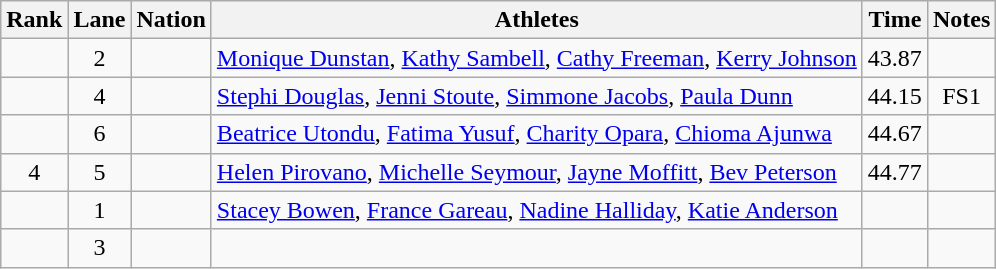<table class="wikitable sortable" style="text-align:center">
<tr>
<th>Rank</th>
<th>Lane</th>
<th>Nation</th>
<th>Athletes</th>
<th>Time</th>
<th>Notes</th>
</tr>
<tr>
<td></td>
<td>2</td>
<td align=left></td>
<td align=left><a href='#'>Monique Dunstan</a>, <a href='#'>Kathy Sambell</a>, <a href='#'>Cathy Freeman</a>, <a href='#'>Kerry Johnson</a></td>
<td>43.87</td>
<td></td>
</tr>
<tr>
<td></td>
<td>4</td>
<td align=left></td>
<td align=left><a href='#'>Stephi Douglas</a>, <a href='#'>Jenni Stoute</a>, <a href='#'>Simmone Jacobs</a>, <a href='#'>Paula Dunn</a></td>
<td>44.15</td>
<td>FS1</td>
</tr>
<tr>
<td></td>
<td>6</td>
<td align=left></td>
<td align=left><a href='#'>Beatrice Utondu</a>, <a href='#'>Fatima Yusuf</a>, <a href='#'>Charity Opara</a>, <a href='#'>Chioma Ajunwa</a></td>
<td>44.67</td>
<td></td>
</tr>
<tr>
<td>4</td>
<td>5</td>
<td align=left></td>
<td align=left><a href='#'>Helen Pirovano</a>, <a href='#'>Michelle Seymour</a>, <a href='#'>Jayne Moffitt</a>, <a href='#'>Bev Peterson</a></td>
<td>44.77</td>
<td></td>
</tr>
<tr>
<td></td>
<td>1</td>
<td align=left></td>
<td align=left><a href='#'>Stacey Bowen</a>, <a href='#'>France Gareau</a>, <a href='#'>Nadine Halliday</a>, <a href='#'>Katie Anderson</a></td>
<td></td>
<td></td>
</tr>
<tr>
<td></td>
<td>3</td>
<td align=left></td>
<td align=left></td>
<td></td>
<td></td>
</tr>
</table>
